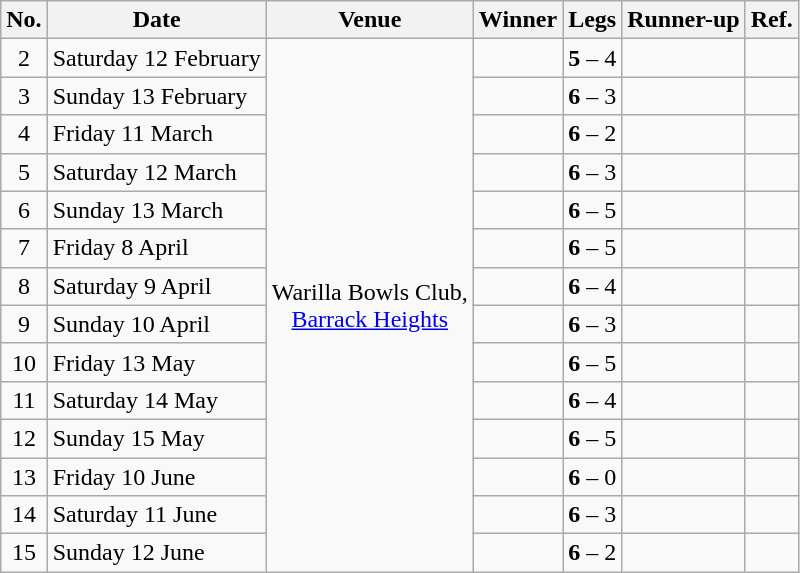<table class="wikitable">
<tr>
<th>No.</th>
<th>Date</th>
<th>Venue</th>
<th>Winner</th>
<th>Legs</th>
<th>Runner-up</th>
<th>Ref.</th>
</tr>
<tr>
<td align=center>2</td>
<td align=left>Saturday 12 February</td>
<td align="center" rowspan="14">Warilla Bowls Club,<br> <a href='#'>Barrack Heights</a></td>
<td align="right"></td>
<td align="center"><strong>5</strong> – 4</td>
<td></td>
<td align="center"></td>
</tr>
<tr>
<td align=center>3</td>
<td align=left>Sunday 13 February</td>
<td align="right"></td>
<td align="center"><strong>6</strong> – 3</td>
<td></td>
<td align="center"></td>
</tr>
<tr>
<td align=center>4</td>
<td align=left>Friday 11 March</td>
<td align="right"></td>
<td align="center"><strong>6</strong> – 2</td>
<td></td>
<td align="center"></td>
</tr>
<tr>
<td align=center>5</td>
<td align=left>Saturday 12 March</td>
<td align="right"></td>
<td align="center"><strong>6</strong> – 3</td>
<td></td>
<td align="center"></td>
</tr>
<tr>
<td align=center>6</td>
<td align=left>Sunday 13 March</td>
<td align="right"></td>
<td align="center"><strong>6</strong> – 5</td>
<td></td>
<td align="center"></td>
</tr>
<tr>
<td align=center>7</td>
<td align=left>Friday 8 April</td>
<td align="right"></td>
<td align="center"><strong>6</strong> – 5</td>
<td></td>
<td align="center"></td>
</tr>
<tr>
<td align=center>8</td>
<td align=left>Saturday 9 April</td>
<td align="right"></td>
<td align="center"><strong>6</strong> – 4</td>
<td></td>
<td align="center"></td>
</tr>
<tr>
<td align=center>9</td>
<td align=left>Sunday 10 April</td>
<td align="right"></td>
<td align="center"><strong>6</strong> – 3</td>
<td></td>
<td align="center"></td>
</tr>
<tr>
<td align=center>10</td>
<td align=left>Friday 13 May</td>
<td align="right"></td>
<td align="center"><strong>6</strong> – 5</td>
<td></td>
<td align="center"></td>
</tr>
<tr>
<td align=center>11</td>
<td align=left>Saturday 14 May</td>
<td align="right"></td>
<td align="center"><strong>6</strong> – 4</td>
<td></td>
<td align="center"></td>
</tr>
<tr>
<td align=center>12</td>
<td align=left>Sunday 15 May</td>
<td align="right"></td>
<td align="center"><strong>6</strong> – 5</td>
<td></td>
<td align="center"></td>
</tr>
<tr>
<td align=center>13</td>
<td align=left>Friday 10 June</td>
<td align="right"></td>
<td align="center"><strong>6</strong> – 0</td>
<td></td>
<td align="center"></td>
</tr>
<tr>
<td align=center>14</td>
<td align=left>Saturday 11 June</td>
<td align="right"></td>
<td align="center"><strong>6</strong> – 3</td>
<td></td>
<td align="center"></td>
</tr>
<tr>
<td align=center>15</td>
<td align=left>Sunday 12 June</td>
<td align="right"></td>
<td align="center"><strong>6</strong> – 2</td>
<td></td>
<td align="center"></td>
</tr>
</table>
